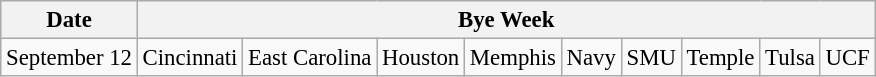<table class="wikitable" style="font-size:95%;">
<tr>
<th>Date</th>
<th colspan="10">Bye Week</th>
</tr>
<tr>
<td>September 12</td>
<td>Cincinnati</td>
<td>East Carolina</td>
<td>Houston</td>
<td>Memphis</td>
<td>Navy</td>
<td>SMU</td>
<td>Temple</td>
<td>Tulsa</td>
<td>UCF</td>
</tr>
</table>
